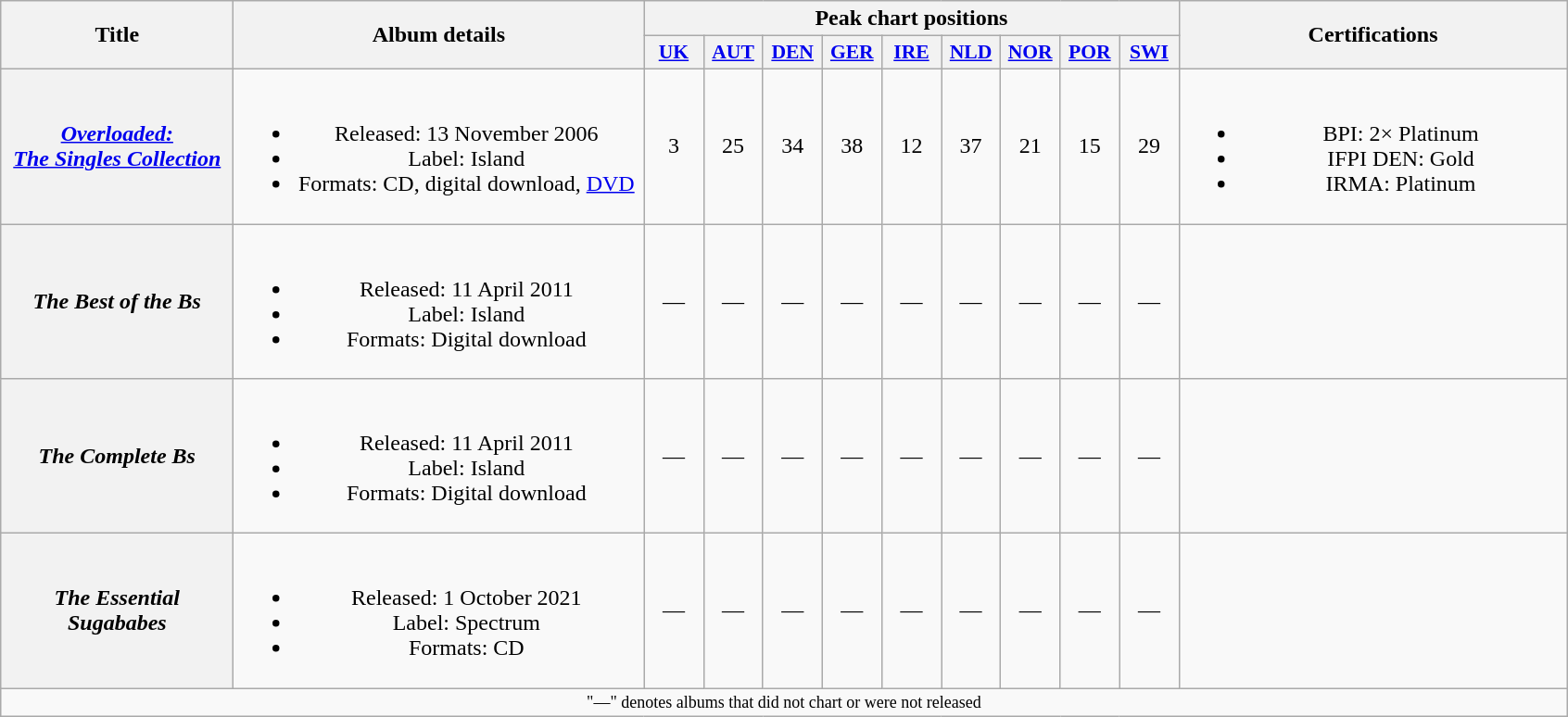<table class="wikitable plainrowheaders" style="text-align:center;">
<tr>
<th scope="col" rowspan="2" style="width:10em;">Title</th>
<th scope="col" rowspan="2" style="width:18em;">Album details</th>
<th scope="col" colspan="9">Peak chart positions</th>
<th scope="col" rowspan="2" style="width:17em;">Certifications</th>
</tr>
<tr>
<th scope="col" style="width:2.5em;font-size:90%;"><a href='#'>UK</a><br></th>
<th scope="col" style="width:2.5em;font-size:90%;"><a href='#'>AUT</a><br></th>
<th scope="col" style="width:2.5em;font-size:90%;"><a href='#'>DEN</a><br></th>
<th scope="col" style="width:2.5em;font-size:90%;"><a href='#'>GER</a><br></th>
<th scope="col" style="width:2.5em;font-size:90%;"><a href='#'>IRE</a><br></th>
<th scope="col" style="width:2.5em;font-size:90%;"><a href='#'>NLD</a><br></th>
<th scope="col" style="width:2.5em;font-size:90%;"><a href='#'>NOR</a><br></th>
<th scope="col" style="width:2.5em;font-size:90%;"><a href='#'>POR</a><br></th>
<th scope="col" style="width:2.5em;font-size:90%;"><a href='#'>SWI</a><br></th>
</tr>
<tr>
<th scope="row"><em><a href='#'>Overloaded:<br>The Singles Collection</a></em></th>
<td><br><ul><li>Released: 13 November 2006</li><li>Label: Island</li><li>Formats: CD, digital download, <a href='#'>DVD</a></li></ul></td>
<td>3</td>
<td>25</td>
<td>34</td>
<td>38</td>
<td>12</td>
<td>37</td>
<td>21</td>
<td>15</td>
<td>29</td>
<td><br><ul><li>BPI: 2× Platinum</li><li>IFPI DEN: Gold</li><li>IRMA: Platinum</li></ul></td>
</tr>
<tr>
<th scope="row"><em>The Best of the Bs</em></th>
<td><br><ul><li>Released: 11 April 2011</li><li>Label: Island</li><li>Formats: Digital download</li></ul></td>
<td>—</td>
<td>—</td>
<td>—</td>
<td>—</td>
<td>—</td>
<td>—</td>
<td>—</td>
<td>—</td>
<td>—</td>
<td></td>
</tr>
<tr>
<th scope="row"><em>The Complete Bs</em></th>
<td><br><ul><li>Released: 11 April 2011</li><li>Label: Island</li><li>Formats: Digital download</li></ul></td>
<td>—</td>
<td>—</td>
<td>—</td>
<td>—</td>
<td>—</td>
<td>—</td>
<td>—</td>
<td>—</td>
<td>—</td>
<td></td>
</tr>
<tr>
<th scope="row"><em>The Essential Sugababes</em></th>
<td><br><ul><li>Released: 1 October 2021</li><li>Label: Spectrum</li><li>Formats: CD</li></ul></td>
<td>—</td>
<td>—</td>
<td>—</td>
<td>—</td>
<td>—</td>
<td>—</td>
<td>—</td>
<td>—</td>
<td>—</td>
<td></td>
</tr>
<tr>
<td colspan="14" style="font-size:9pt">"—" denotes albums that did not chart or were not released</td>
</tr>
</table>
